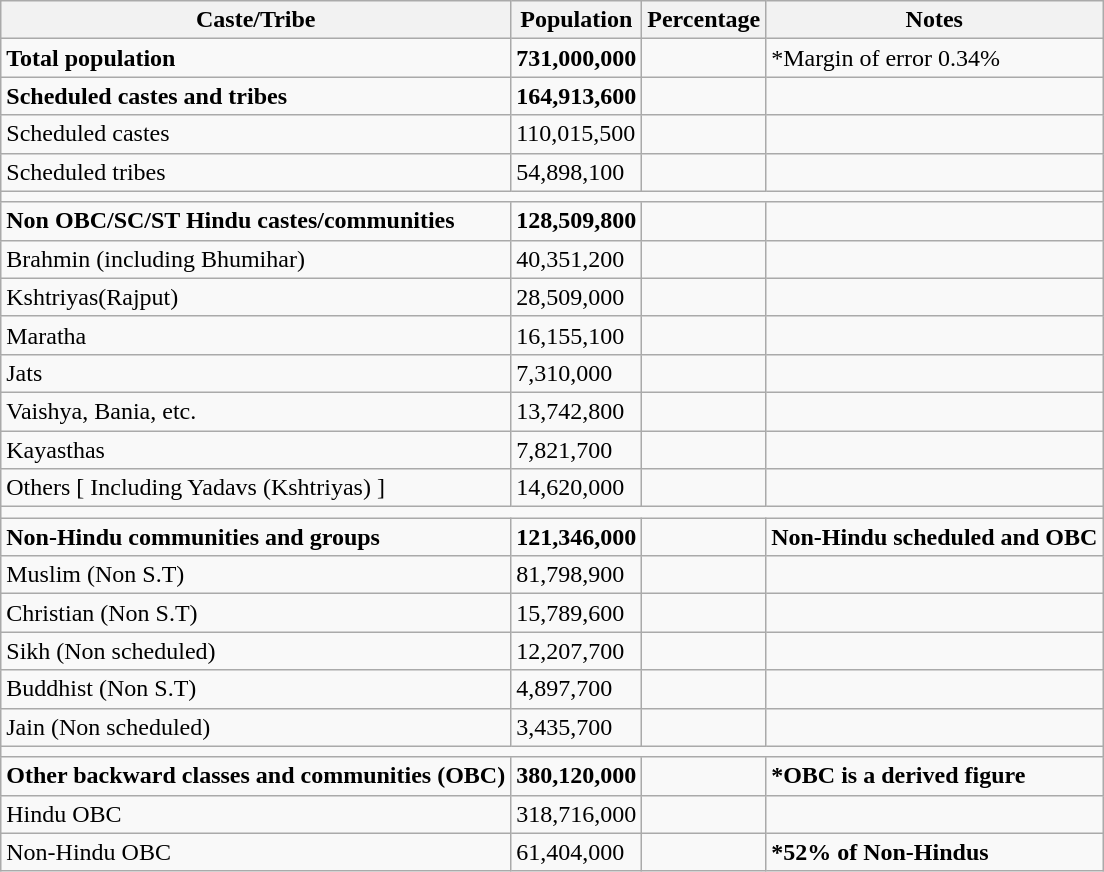<table class="wikitable">
<tr>
<th>Caste/Tribe</th>
<th>Population</th>
<th>Percentage</th>
<th>Notes</th>
</tr>
<tr>
<td><strong>Total population</strong></td>
<td><strong>731,000,000</strong></td>
<td></td>
<td>*Margin of error 0.34%</td>
</tr>
<tr>
<td><strong>Scheduled castes and tribes</strong></td>
<td><strong>164,913,600</strong></td>
<td></td>
<td></td>
</tr>
<tr>
<td>Scheduled castes</td>
<td>110,015,500</td>
<td></td>
<td></td>
</tr>
<tr>
<td>Scheduled tribes</td>
<td>54,898,100</td>
<td></td>
<td></td>
</tr>
<tr>
<td colspan="4"></td>
</tr>
<tr>
<td><strong>Non OBC/SC/ST Hindu castes/communities</strong></td>
<td><strong>128,509,800</strong></td>
<td></td>
<td></td>
</tr>
<tr>
<td>Brahmin (including Bhumihar)</td>
<td>40,351,200</td>
<td></td>
<td></td>
</tr>
<tr>
<td>Kshtriyas(Rajput)</td>
<td>28,509,000</td>
<td></td>
<td></td>
</tr>
<tr>
<td>Maratha</td>
<td>16,155,100</td>
<td></td>
<td></td>
</tr>
<tr>
<td>Jats</td>
<td>7,310,000</td>
<td></td>
<td></td>
</tr>
<tr>
<td>Vaishya, Bania, etc.</td>
<td>13,742,800</td>
<td></td>
<td></td>
</tr>
<tr>
<td>Kayasthas</td>
<td>7,821,700</td>
<td></td>
<td></td>
</tr>
<tr>
<td>Others [ Including Yadavs (Kshtriyas) ]</td>
<td>14,620,000</td>
<td></td>
<td></td>
</tr>
<tr>
<td colspan="4"></td>
</tr>
<tr>
<td><strong>Non-Hindu communities and groups</strong></td>
<td><strong>121,346,000</strong></td>
<td></td>
<td><strong>Non-Hindu scheduled and OBC</strong></td>
</tr>
<tr>
<td>Muslim (Non S.T)</td>
<td>81,798,900</td>
<td></td>
<td></td>
</tr>
<tr>
<td>Christian (Non S.T)</td>
<td>15,789,600</td>
<td></td>
<td></td>
</tr>
<tr>
<td>Sikh (Non scheduled)</td>
<td>12,207,700</td>
<td></td>
<td></td>
</tr>
<tr>
<td>Buddhist (Non S.T)</td>
<td>4,897,700</td>
<td></td>
<td></td>
</tr>
<tr>
<td>Jain (Non scheduled)</td>
<td>3,435,700</td>
<td></td>
<td></td>
</tr>
<tr>
<td colspan="4"></td>
</tr>
<tr>
<td><strong>Other backward classes and communities (OBC)</strong></td>
<td><strong>380,120,000</strong></td>
<td></td>
<td><strong>*OBC is a derived figure</strong></td>
</tr>
<tr>
<td>Hindu OBC</td>
<td>318,716,000</td>
<td></td>
<td></td>
</tr>
<tr>
<td>Non-Hindu OBC</td>
<td>61,404,000</td>
<td></td>
<td><strong>*52% of Non-Hindus</strong></td>
</tr>
</table>
